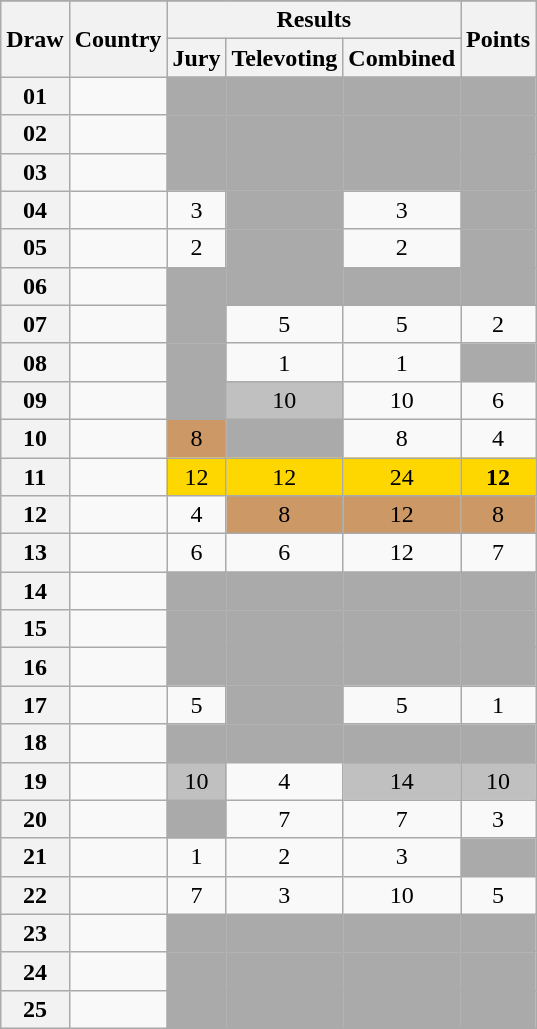<table class="sortable wikitable collapsible plainrowheaders" style="text-align:center;">
<tr>
</tr>
<tr>
<th scope="col" rowspan="2">Draw</th>
<th scope="col" rowspan="2">Country</th>
<th scope="col" colspan="3">Results</th>
<th scope="col" rowspan="2">Points</th>
</tr>
<tr>
<th scope="col">Jury</th>
<th scope="col">Televoting</th>
<th scope="col">Combined</th>
</tr>
<tr>
<th scope="row" style="text-align:center;">01</th>
<td style="text-align:left;"></td>
<td style="background:#AAAAAA;"></td>
<td style="background:#AAAAAA;"></td>
<td style="background:#AAAAAA;"></td>
<td style="background:#AAAAAA;"></td>
</tr>
<tr>
<th scope="row" style="text-align:center;">02</th>
<td style="text-align:left;"></td>
<td style="background:#AAAAAA;"></td>
<td style="background:#AAAAAA;"></td>
<td style="background:#AAAAAA;"></td>
<td style="background:#AAAAAA;"></td>
</tr>
<tr>
<th scope="row" style="text-align:center;">03</th>
<td style="text-align:left;"></td>
<td style="background:#AAAAAA;"></td>
<td style="background:#AAAAAA;"></td>
<td style="background:#AAAAAA;"></td>
<td style="background:#AAAAAA;"></td>
</tr>
<tr>
<th scope="row" style="text-align:center;">04</th>
<td style="text-align:left;"></td>
<td>3</td>
<td style="background:#AAAAAA;"></td>
<td>3</td>
<td style="background:#AAAAAA;"></td>
</tr>
<tr>
<th scope="row" style="text-align:center;">05</th>
<td style="text-align:left;"></td>
<td>2</td>
<td style="background:#AAAAAA;"></td>
<td>2</td>
<td style="background:#AAAAAA;"></td>
</tr>
<tr>
<th scope="row" style="text-align:center;">06</th>
<td style="text-align:left;"></td>
<td style="background:#AAAAAA;"></td>
<td style="background:#AAAAAA;"></td>
<td style="background:#AAAAAA;"></td>
<td style="background:#AAAAAA;"></td>
</tr>
<tr>
<th scope="row" style="text-align:center;">07</th>
<td style="text-align:left;"></td>
<td style="background:#AAAAAA;"></td>
<td>5</td>
<td>5</td>
<td>2</td>
</tr>
<tr>
<th scope="row" style="text-align:center;">08</th>
<td style="text-align:left;"></td>
<td style="background:#AAAAAA;"></td>
<td>1</td>
<td>1</td>
<td style="background:#AAAAAA;"></td>
</tr>
<tr>
<th scope="row" style="text-align:center;">09</th>
<td style="text-align:left;"></td>
<td style="background:#AAAAAA;"></td>
<td style="background:silver;">10</td>
<td>10</td>
<td>6</td>
</tr>
<tr>
<th scope="row" style="text-align:center;">10</th>
<td style="text-align:left;"></td>
<td style="background:#CC9966;">8</td>
<td style="background:#AAAAAA;"></td>
<td>8</td>
<td>4</td>
</tr>
<tr>
<th scope="row" style="text-align:center;">11</th>
<td style="text-align:left;"></td>
<td style="background:gold;">12</td>
<td style="background:gold;">12</td>
<td style="background:gold;">24</td>
<td style="background:gold;"><strong>12</strong></td>
</tr>
<tr>
<th scope="row" style="text-align:center;">12</th>
<td style="text-align:left;"></td>
<td>4</td>
<td style="background:#CC9966;">8</td>
<td style="background:#CC9966;">12</td>
<td style="background:#CC9966;">8</td>
</tr>
<tr>
<th scope="row" style="text-align:center;">13</th>
<td style="text-align:left;"></td>
<td>6</td>
<td>6</td>
<td>12</td>
<td>7</td>
</tr>
<tr>
<th scope="row" style="text-align:center;">14</th>
<td style="text-align:left;"></td>
<td style="background:#AAAAAA;"></td>
<td style="background:#AAAAAA;"></td>
<td style="background:#AAAAAA;"></td>
<td style="background:#AAAAAA;"></td>
</tr>
<tr>
<th scope="row" style="text-align:center;">15</th>
<td style="text-align:left;"></td>
<td style="background:#AAAAAA;"></td>
<td style="background:#AAAAAA;"></td>
<td style="background:#AAAAAA;"></td>
<td style="background:#AAAAAA;"></td>
</tr>
<tr>
<th scope="row" style="text-align:center;">16</th>
<td style="text-align:left;"></td>
<td style="background:#AAAAAA;"></td>
<td style="background:#AAAAAA;"></td>
<td style="background:#AAAAAA;"></td>
<td style="background:#AAAAAA;"></td>
</tr>
<tr>
<th scope="row" style="text-align:center;">17</th>
<td style="text-align:left;"></td>
<td>5</td>
<td style="background:#AAAAAA;"></td>
<td>5</td>
<td>1</td>
</tr>
<tr class="sortbottom">
<th scope="row" style="text-align:center;">18</th>
<td style="text-align:left;"></td>
<td style="background:#AAAAAA;"></td>
<td style="background:#AAAAAA;"></td>
<td style="background:#AAAAAA;"></td>
<td style="background:#AAAAAA;"></td>
</tr>
<tr>
<th scope="row" style="text-align:center;">19</th>
<td style="text-align:left;"></td>
<td style="background:silver;">10</td>
<td>4</td>
<td style="background:silver;">14</td>
<td style="background:silver;">10</td>
</tr>
<tr>
<th scope="row" style="text-align:center;">20</th>
<td style="text-align:left;"></td>
<td style="background:#AAAAAA;"></td>
<td>7</td>
<td>7</td>
<td>3</td>
</tr>
<tr>
<th scope="row" style="text-align:center;">21</th>
<td style="text-align:left;"></td>
<td>1</td>
<td>2</td>
<td>3</td>
<td style="background:#AAAAAA;"></td>
</tr>
<tr>
<th scope="row" style="text-align:center;">22</th>
<td style="text-align:left;"></td>
<td>7</td>
<td>3</td>
<td>10</td>
<td>5</td>
</tr>
<tr>
<th scope="row" style="text-align:center;">23</th>
<td style="text-align:left;"></td>
<td style="background:#AAAAAA;"></td>
<td style="background:#AAAAAA;"></td>
<td style="background:#AAAAAA;"></td>
<td style="background:#AAAAAA;"></td>
</tr>
<tr>
<th scope="row" style="text-align:center;">24</th>
<td style="text-align:left;"></td>
<td style="background:#AAAAAA;"></td>
<td style="background:#AAAAAA;"></td>
<td style="background:#AAAAAA;"></td>
<td style="background:#AAAAAA;"></td>
</tr>
<tr>
<th scope="row" style="text-align:center;">25</th>
<td style="text-align:left;"></td>
<td style="background:#AAAAAA;"></td>
<td style="background:#AAAAAA;"></td>
<td style="background:#AAAAAA;"></td>
<td style="background:#AAAAAA;"></td>
</tr>
</table>
